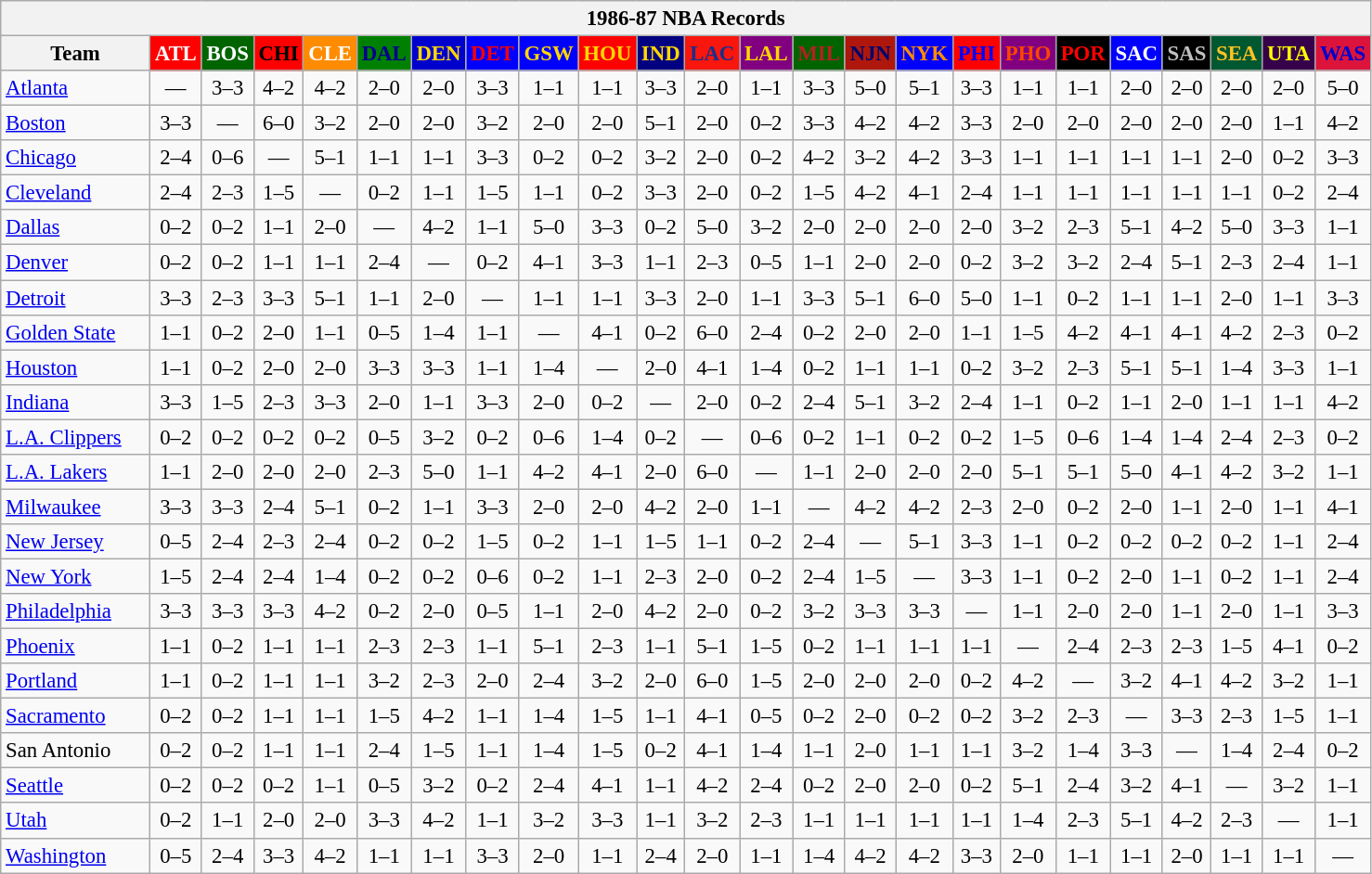<table class="wikitable" style="font-size:95%; text-align:center;">
<tr>
<th colspan=24>1986-87 NBA Records</th>
</tr>
<tr>
<th width=100>Team</th>
<th style="background:#FF0000;color:#FFFFFF;width=35">ATL</th>
<th style="background:#006400;color:#FFFFFF;width=35">BOS</th>
<th style="background:#FF0000;color:#000000;width=35">CHI</th>
<th style="background:#FF8C00;color:#FFFFFF;width=35">CLE</th>
<th style="background:#008000;color:#00008B;width=35">DAL</th>
<th style="background:#0000CD;color:#FFD700;width=35">DEN</th>
<th style="background:#0000FF;color:#FF0000;width=35">DET</th>
<th style="background:#0000FF;color:#FFD700;width=35">GSW</th>
<th style="background:#FF0000;color:#FFD700;width=35">HOU</th>
<th style="background:#000080;color:#FFD700;width=35">IND</th>
<th style="background:#F9160D;color:#1A2E8B;width=35">LAC</th>
<th style="background:#800080;color:#FFD700;width=35">LAL</th>
<th style="background:#006400;color:#B22222;width=35">MIL</th>
<th style="background:#B0170C;color:#00056D;width=35">NJN</th>
<th style="background:#0000FF;color:#FF8C00;width=35">NYK</th>
<th style="background:#FF0000;color:#0000FF;width=35">PHI</th>
<th style="background:#800080;color:#FF4500;width=35">PHO</th>
<th style="background:#000000;color:#FF0000;width=35">POR</th>
<th style="background:#0000FF;color:#FFFFFF;width=35">SAC</th>
<th style="background:#000000;color:#C0C0C0;width=35">SAS</th>
<th style="background:#005831;color:#FFC322;width=35">SEA</th>
<th style="background:#36004A;color:#FFFF00;width=35">UTA</th>
<th style="background:#DC143C;color:#0000CD;width=35">WAS</th>
</tr>
<tr>
<td style="text-align:left;"><a href='#'>Atlanta</a></td>
<td>—</td>
<td>3–3</td>
<td>4–2</td>
<td>4–2</td>
<td>2–0</td>
<td>2–0</td>
<td>3–3</td>
<td>1–1</td>
<td>1–1</td>
<td>3–3</td>
<td>2–0</td>
<td>1–1</td>
<td>3–3</td>
<td>5–0</td>
<td>5–1</td>
<td>3–3</td>
<td>1–1</td>
<td>1–1</td>
<td>2–0</td>
<td>2–0</td>
<td>2–0</td>
<td>2–0</td>
<td>5–0</td>
</tr>
<tr>
<td style="text-align:left;"><a href='#'>Boston</a></td>
<td>3–3</td>
<td>—</td>
<td>6–0</td>
<td>3–2</td>
<td>2–0</td>
<td>2–0</td>
<td>3–2</td>
<td>2–0</td>
<td>2–0</td>
<td>5–1</td>
<td>2–0</td>
<td>0–2</td>
<td>3–3</td>
<td>4–2</td>
<td>4–2</td>
<td>3–3</td>
<td>2–0</td>
<td>2–0</td>
<td>2–0</td>
<td>2–0</td>
<td>2–0</td>
<td>1–1</td>
<td>4–2</td>
</tr>
<tr>
<td style="text-align:left;"><a href='#'>Chicago</a></td>
<td>2–4</td>
<td>0–6</td>
<td>—</td>
<td>5–1</td>
<td>1–1</td>
<td>1–1</td>
<td>3–3</td>
<td>0–2</td>
<td>0–2</td>
<td>3–2</td>
<td>2–0</td>
<td>0–2</td>
<td>4–2</td>
<td>3–2</td>
<td>4–2</td>
<td>3–3</td>
<td>1–1</td>
<td>1–1</td>
<td>1–1</td>
<td>1–1</td>
<td>2–0</td>
<td>0–2</td>
<td>3–3</td>
</tr>
<tr>
<td style="text-align:left;"><a href='#'>Cleveland</a></td>
<td>2–4</td>
<td>2–3</td>
<td>1–5</td>
<td>—</td>
<td>0–2</td>
<td>1–1</td>
<td>1–5</td>
<td>1–1</td>
<td>0–2</td>
<td>3–3</td>
<td>2–0</td>
<td>0–2</td>
<td>1–5</td>
<td>4–2</td>
<td>4–1</td>
<td>2–4</td>
<td>1–1</td>
<td>1–1</td>
<td>1–1</td>
<td>1–1</td>
<td>1–1</td>
<td>0–2</td>
<td>2–4</td>
</tr>
<tr>
<td style="text-align:left;"><a href='#'>Dallas</a></td>
<td>0–2</td>
<td>0–2</td>
<td>1–1</td>
<td>2–0</td>
<td>—</td>
<td>4–2</td>
<td>1–1</td>
<td>5–0</td>
<td>3–3</td>
<td>0–2</td>
<td>5–0</td>
<td>3–2</td>
<td>2–0</td>
<td>2–0</td>
<td>2–0</td>
<td>2–0</td>
<td>3–2</td>
<td>2–3</td>
<td>5–1</td>
<td>4–2</td>
<td>5–0</td>
<td>3–3</td>
<td>1–1</td>
</tr>
<tr>
<td style="text-align:left;"><a href='#'>Denver</a></td>
<td>0–2</td>
<td>0–2</td>
<td>1–1</td>
<td>1–1</td>
<td>2–4</td>
<td>—</td>
<td>0–2</td>
<td>4–1</td>
<td>3–3</td>
<td>1–1</td>
<td>2–3</td>
<td>0–5</td>
<td>1–1</td>
<td>2–0</td>
<td>2–0</td>
<td>0–2</td>
<td>3–2</td>
<td>3–2</td>
<td>2–4</td>
<td>5–1</td>
<td>2–3</td>
<td>2–4</td>
<td>1–1</td>
</tr>
<tr>
<td style="text-align:left;"><a href='#'>Detroit</a></td>
<td>3–3</td>
<td>2–3</td>
<td>3–3</td>
<td>5–1</td>
<td>1–1</td>
<td>2–0</td>
<td>—</td>
<td>1–1</td>
<td>1–1</td>
<td>3–3</td>
<td>2–0</td>
<td>1–1</td>
<td>3–3</td>
<td>5–1</td>
<td>6–0</td>
<td>5–0</td>
<td>1–1</td>
<td>0–2</td>
<td>1–1</td>
<td>1–1</td>
<td>2–0</td>
<td>1–1</td>
<td>3–3</td>
</tr>
<tr>
<td style="text-align:left;"><a href='#'>Golden State</a></td>
<td>1–1</td>
<td>0–2</td>
<td>2–0</td>
<td>1–1</td>
<td>0–5</td>
<td>1–4</td>
<td>1–1</td>
<td>—</td>
<td>4–1</td>
<td>0–2</td>
<td>6–0</td>
<td>2–4</td>
<td>0–2</td>
<td>2–0</td>
<td>2–0</td>
<td>1–1</td>
<td>1–5</td>
<td>4–2</td>
<td>4–1</td>
<td>4–1</td>
<td>4–2</td>
<td>2–3</td>
<td>0–2</td>
</tr>
<tr>
<td style="text-align:left;"><a href='#'>Houston</a></td>
<td>1–1</td>
<td>0–2</td>
<td>2–0</td>
<td>2–0</td>
<td>3–3</td>
<td>3–3</td>
<td>1–1</td>
<td>1–4</td>
<td>—</td>
<td>2–0</td>
<td>4–1</td>
<td>1–4</td>
<td>0–2</td>
<td>1–1</td>
<td>1–1</td>
<td>0–2</td>
<td>3–2</td>
<td>2–3</td>
<td>5–1</td>
<td>5–1</td>
<td>1–4</td>
<td>3–3</td>
<td>1–1</td>
</tr>
<tr>
<td style="text-align:left;"><a href='#'>Indiana</a></td>
<td>3–3</td>
<td>1–5</td>
<td>2–3</td>
<td>3–3</td>
<td>2–0</td>
<td>1–1</td>
<td>3–3</td>
<td>2–0</td>
<td>0–2</td>
<td>—</td>
<td>2–0</td>
<td>0–2</td>
<td>2–4</td>
<td>5–1</td>
<td>3–2</td>
<td>2–4</td>
<td>1–1</td>
<td>0–2</td>
<td>1–1</td>
<td>2–0</td>
<td>1–1</td>
<td>1–1</td>
<td>4–2</td>
</tr>
<tr>
<td style="text-align:left;"><a href='#'>L.A. Clippers</a></td>
<td>0–2</td>
<td>0–2</td>
<td>0–2</td>
<td>0–2</td>
<td>0–5</td>
<td>3–2</td>
<td>0–2</td>
<td>0–6</td>
<td>1–4</td>
<td>0–2</td>
<td>—</td>
<td>0–6</td>
<td>0–2</td>
<td>1–1</td>
<td>0–2</td>
<td>0–2</td>
<td>1–5</td>
<td>0–6</td>
<td>1–4</td>
<td>1–4</td>
<td>2–4</td>
<td>2–3</td>
<td>0–2</td>
</tr>
<tr>
<td style="text-align:left;"><a href='#'>L.A. Lakers</a></td>
<td>1–1</td>
<td>2–0</td>
<td>2–0</td>
<td>2–0</td>
<td>2–3</td>
<td>5–0</td>
<td>1–1</td>
<td>4–2</td>
<td>4–1</td>
<td>2–0</td>
<td>6–0</td>
<td>—</td>
<td>1–1</td>
<td>2–0</td>
<td>2–0</td>
<td>2–0</td>
<td>5–1</td>
<td>5–1</td>
<td>5–0</td>
<td>4–1</td>
<td>4–2</td>
<td>3–2</td>
<td>1–1</td>
</tr>
<tr>
<td style="text-align:left;"><a href='#'>Milwaukee</a></td>
<td>3–3</td>
<td>3–3</td>
<td>2–4</td>
<td>5–1</td>
<td>0–2</td>
<td>1–1</td>
<td>3–3</td>
<td>2–0</td>
<td>2–0</td>
<td>4–2</td>
<td>2–0</td>
<td>1–1</td>
<td>—</td>
<td>4–2</td>
<td>4–2</td>
<td>2–3</td>
<td>2–0</td>
<td>0–2</td>
<td>2–0</td>
<td>1–1</td>
<td>2–0</td>
<td>1–1</td>
<td>4–1</td>
</tr>
<tr>
<td style="text-align:left;"><a href='#'>New Jersey</a></td>
<td>0–5</td>
<td>2–4</td>
<td>2–3</td>
<td>2–4</td>
<td>0–2</td>
<td>0–2</td>
<td>1–5</td>
<td>0–2</td>
<td>1–1</td>
<td>1–5</td>
<td>1–1</td>
<td>0–2</td>
<td>2–4</td>
<td>—</td>
<td>5–1</td>
<td>3–3</td>
<td>1–1</td>
<td>0–2</td>
<td>0–2</td>
<td>0–2</td>
<td>0–2</td>
<td>1–1</td>
<td>2–4</td>
</tr>
<tr>
<td style="text-align:left;"><a href='#'>New York</a></td>
<td>1–5</td>
<td>2–4</td>
<td>2–4</td>
<td>1–4</td>
<td>0–2</td>
<td>0–2</td>
<td>0–6</td>
<td>0–2</td>
<td>1–1</td>
<td>2–3</td>
<td>2–0</td>
<td>0–2</td>
<td>2–4</td>
<td>1–5</td>
<td>—</td>
<td>3–3</td>
<td>1–1</td>
<td>0–2</td>
<td>2–0</td>
<td>1–1</td>
<td>0–2</td>
<td>1–1</td>
<td>2–4</td>
</tr>
<tr>
<td style="text-align:left;"><a href='#'>Philadelphia</a></td>
<td>3–3</td>
<td>3–3</td>
<td>3–3</td>
<td>4–2</td>
<td>0–2</td>
<td>2–0</td>
<td>0–5</td>
<td>1–1</td>
<td>2–0</td>
<td>4–2</td>
<td>2–0</td>
<td>0–2</td>
<td>3–2</td>
<td>3–3</td>
<td>3–3</td>
<td>—</td>
<td>1–1</td>
<td>2–0</td>
<td>2–0</td>
<td>1–1</td>
<td>2–0</td>
<td>1–1</td>
<td>3–3</td>
</tr>
<tr>
<td style="text-align:left;"><a href='#'>Phoenix</a></td>
<td>1–1</td>
<td>0–2</td>
<td>1–1</td>
<td>1–1</td>
<td>2–3</td>
<td>2–3</td>
<td>1–1</td>
<td>5–1</td>
<td>2–3</td>
<td>1–1</td>
<td>5–1</td>
<td>1–5</td>
<td>0–2</td>
<td>1–1</td>
<td>1–1</td>
<td>1–1</td>
<td>—</td>
<td>2–4</td>
<td>2–3</td>
<td>2–3</td>
<td>1–5</td>
<td>4–1</td>
<td>0–2</td>
</tr>
<tr>
<td style="text-align:left;"><a href='#'>Portland</a></td>
<td>1–1</td>
<td>0–2</td>
<td>1–1</td>
<td>1–1</td>
<td>3–2</td>
<td>2–3</td>
<td>2–0</td>
<td>2–4</td>
<td>3–2</td>
<td>2–0</td>
<td>6–0</td>
<td>1–5</td>
<td>2–0</td>
<td>2–0</td>
<td>2–0</td>
<td>0–2</td>
<td>4–2</td>
<td>—</td>
<td>3–2</td>
<td>4–1</td>
<td>4–2</td>
<td>3–2</td>
<td>1–1</td>
</tr>
<tr>
<td style="text-align:left;"><a href='#'>Sacramento</a></td>
<td>0–2</td>
<td>0–2</td>
<td>1–1</td>
<td>1–1</td>
<td>1–5</td>
<td>4–2</td>
<td>1–1</td>
<td>1–4</td>
<td>1–5</td>
<td>1–1</td>
<td>4–1</td>
<td>0–5</td>
<td>0–2</td>
<td>2–0</td>
<td>0–2</td>
<td>0–2</td>
<td>3–2</td>
<td>2–3</td>
<td>—</td>
<td>3–3</td>
<td>2–3</td>
<td>1–5</td>
<td>1–1</td>
</tr>
<tr>
<td style="text-align:left;">San Antonio</td>
<td>0–2</td>
<td>0–2</td>
<td>1–1</td>
<td>1–1</td>
<td>2–4</td>
<td>1–5</td>
<td>1–1</td>
<td>1–4</td>
<td>1–5</td>
<td>0–2</td>
<td>4–1</td>
<td>1–4</td>
<td>1–1</td>
<td>2–0</td>
<td>1–1</td>
<td>1–1</td>
<td>3–2</td>
<td>1–4</td>
<td>3–3</td>
<td>—</td>
<td>1–4</td>
<td>2–4</td>
<td>0–2</td>
</tr>
<tr>
<td style="text-align:left;"><a href='#'>Seattle</a></td>
<td>0–2</td>
<td>0–2</td>
<td>0–2</td>
<td>1–1</td>
<td>0–5</td>
<td>3–2</td>
<td>0–2</td>
<td>2–4</td>
<td>4–1</td>
<td>1–1</td>
<td>4–2</td>
<td>2–4</td>
<td>0–2</td>
<td>2–0</td>
<td>2–0</td>
<td>0–2</td>
<td>5–1</td>
<td>2–4</td>
<td>3–2</td>
<td>4–1</td>
<td>—</td>
<td>3–2</td>
<td>1–1</td>
</tr>
<tr>
<td style="text-align:left;"><a href='#'>Utah</a></td>
<td>0–2</td>
<td>1–1</td>
<td>2–0</td>
<td>2–0</td>
<td>3–3</td>
<td>4–2</td>
<td>1–1</td>
<td>3–2</td>
<td>3–3</td>
<td>1–1</td>
<td>3–2</td>
<td>2–3</td>
<td>1–1</td>
<td>1–1</td>
<td>1–1</td>
<td>1–1</td>
<td>1–4</td>
<td>2–3</td>
<td>5–1</td>
<td>4–2</td>
<td>2–3</td>
<td>—</td>
<td>1–1</td>
</tr>
<tr>
<td style="text-align:left;"><a href='#'>Washington</a></td>
<td>0–5</td>
<td>2–4</td>
<td>3–3</td>
<td>4–2</td>
<td>1–1</td>
<td>1–1</td>
<td>3–3</td>
<td>2–0</td>
<td>1–1</td>
<td>2–4</td>
<td>2–0</td>
<td>1–1</td>
<td>1–4</td>
<td>4–2</td>
<td>4–2</td>
<td>3–3</td>
<td>2–0</td>
<td>1–1</td>
<td>1–1</td>
<td>2–0</td>
<td>1–1</td>
<td>1–1</td>
<td>—</td>
</tr>
</table>
